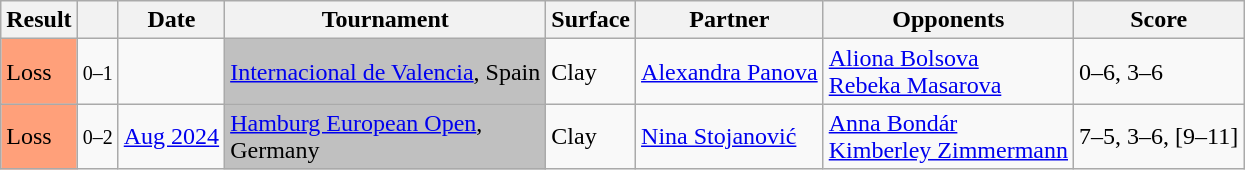<table class="sortable wikitable">
<tr>
<th>Result</th>
<th class="unsortable"></th>
<th>Date</th>
<th>Tournament</th>
<th>Surface</th>
<th>Partner</th>
<th>Opponents</th>
<th class="unsortable">Score</th>
</tr>
<tr>
<td style="background:#ffa07a;">Loss</td>
<td><small>0–1</small></td>
<td><a href='#'></a></td>
<td bgcolor=silver><a href='#'>Internacional de Valencia</a>, Spain</td>
<td>Clay</td>
<td> <a href='#'>Alexandra Panova</a></td>
<td> <a href='#'>Aliona Bolsova</a> <br>  <a href='#'>Rebeka Masarova</a></td>
<td>0–6, 3–6</td>
</tr>
<tr>
<td style="background:#ffa07a;">Loss</td>
<td><small>0–2</small></td>
<td><a href='#'>Aug 2024</a></td>
<td bgcolor=silver><a href='#'>Hamburg European Open</a>, <br>Germany</td>
<td>Clay</td>
<td> <a href='#'>Nina Stojanović</a></td>
<td> <a href='#'>Anna Bondár</a> <br>  <a href='#'>Kimberley Zimmermann</a></td>
<td>7–5, 3–6, [9–11]</td>
</tr>
</table>
